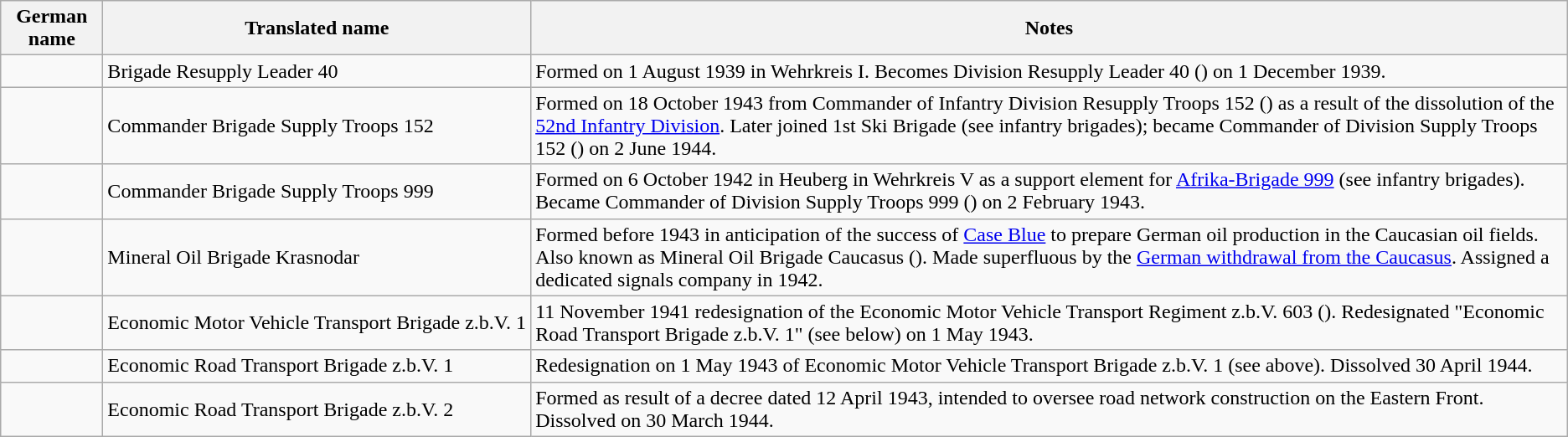<table class="wikitable">
<tr>
<th>German name</th>
<th>Translated name</th>
<th>Notes</th>
</tr>
<tr>
<td></td>
<td>Brigade Resupply Leader 40</td>
<td>Formed on 1 August 1939 in Wehrkreis I. Becomes Division Resupply Leader 40 () on 1 December 1939.</td>
</tr>
<tr>
<td></td>
<td>Commander Brigade Supply Troops 152</td>
<td>Formed on 18 October 1943 from Commander of Infantry Division Resupply Troops 152 () as a result of the dissolution of the <a href='#'>52nd Infantry Division</a>. Later joined 1st Ski Brigade (see infantry brigades); became Commander of Division Supply Troops 152 () on 2 June 1944.</td>
</tr>
<tr>
<td></td>
<td>Commander Brigade Supply Troops 999</td>
<td>Formed on 6 October 1942 in Heuberg in Wehrkreis V as a support element for <a href='#'>Afrika-Brigade 999</a> (see infantry brigades). Became Commander of Division Supply Troops 999 () on 2 February 1943.</td>
</tr>
<tr>
<td></td>
<td>Mineral Oil Brigade Krasnodar</td>
<td>Formed before 1943 in anticipation of the success of <a href='#'>Case Blue</a> to prepare German oil production in the Caucasian oil fields. Also known as Mineral Oil Brigade Caucasus (). Made superfluous by the <a href='#'>German withdrawal from the Caucasus</a>. Assigned a dedicated signals company in 1942.</td>
</tr>
<tr>
<td style="white-space: nowrap;"></td>
<td style="white-space: nowrap;">Economic Motor Vehicle Transport Brigade z.b.V. 1</td>
<td>11 November 1941 redesignation of the Economic Motor Vehicle Transport Regiment z.b.V. 603 (). Redesignated "Economic Road Transport Brigade z.b.V. 1" (see below) on 1 May 1943.</td>
</tr>
<tr>
<td></td>
<td>Economic Road Transport Brigade z.b.V. 1</td>
<td>Redesignation on 1 May 1943 of Economic Motor Vehicle Transport Brigade z.b.V. 1 (see above). Dissolved 30 April 1944.</td>
</tr>
<tr>
<td></td>
<td>Economic Road Transport Brigade z.b.V. 2</td>
<td>Formed as result of a decree dated 12 April 1943, intended to oversee road network construction on the Eastern Front. Dissolved on 30 March 1944.</td>
</tr>
</table>
